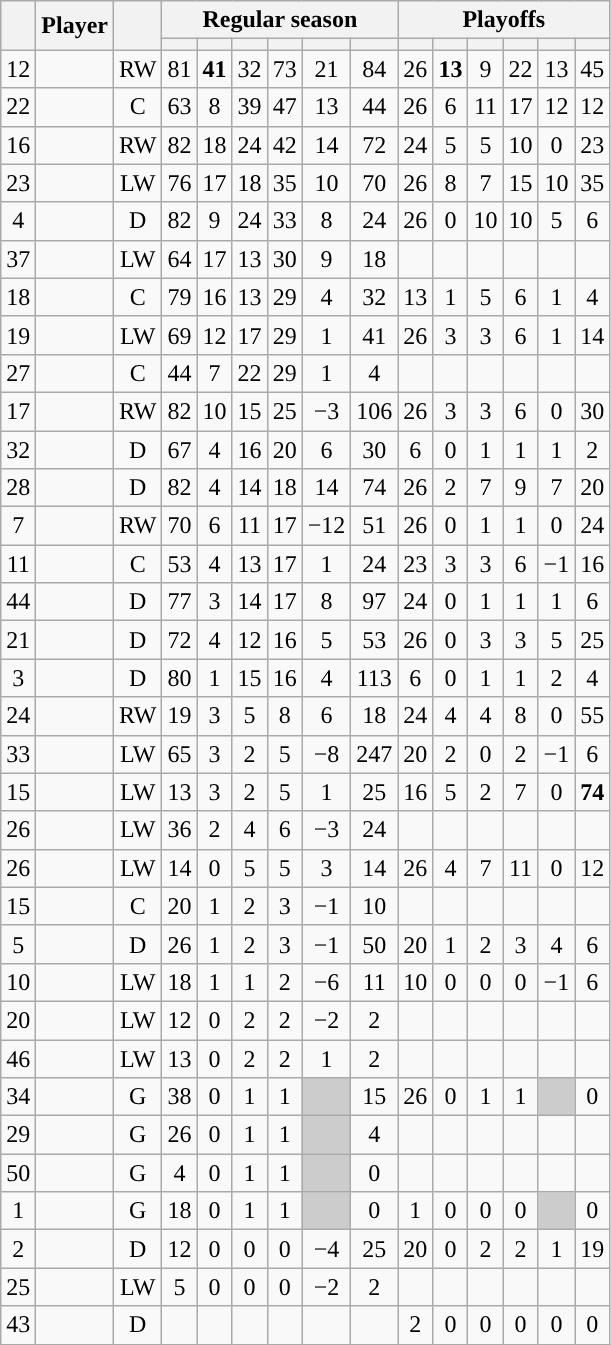<table class="wikitable sortable plainrowheaders" style="text-align:center;">
<tr>
<th scope="col" data-sort-type="number" rowspan="2"></th>
<th scope="col" rowspan="2">Player</th>
<th scope="col" rowspan="2"></th>
<th scope=colgroup colspan=6>Regular season</th>
<th scope=colgroup colspan=6>Playoffs</th>
</tr>
<tr>
<th scope="col" data-sort-type="number"></th>
<th scope="col" data-sort-type="number"></th>
<th scope="col" data-sort-type="number"></th>
<th scope="col" data-sort-type="number"></th>
<th scope="col" data-sort-type="number"></th>
<th scope="col" data-sort-type="number"></th>
<th scope="col" data-sort-type="number"></th>
<th scope="col" data-sort-type="number"></th>
<th scope="col" data-sort-type="number"></th>
<th scope="col" data-sort-type="number"></th>
<th scope="col" data-sort-type="number"></th>
<th scope="col" data-sort-type="number"></th>
</tr>
<tr>
<td scope="row">12</td>
<td align="left"></td>
<td>RW</td>
<td>81</td>
<td><strong>41</strong></td>
<td>32</td>
<td>73</td>
<td>21</td>
<td>84</td>
<td>26</td>
<td><strong>13</strong></td>
<td>9</td>
<td>22</td>
<td>13</td>
<td>45</td>
</tr>
<tr>
<td scope="row">22</td>
<td align="left"></td>
<td>C</td>
<td>63</td>
<td>8</td>
<td>39</td>
<td>47</td>
<td>13</td>
<td>44</td>
<td>26</td>
<td>6</td>
<td>11</td>
<td>17</td>
<td>12</td>
<td>12</td>
</tr>
<tr>
<td scope="row">16</td>
<td align="left"></td>
<td>RW</td>
<td>82</td>
<td>18</td>
<td>24</td>
<td>42</td>
<td>14</td>
<td>72</td>
<td>24</td>
<td>5</td>
<td>5</td>
<td>10</td>
<td>0</td>
<td>23</td>
</tr>
<tr>
<td scope="row">23</td>
<td align="left"></td>
<td>LW</td>
<td>76</td>
<td>17</td>
<td>18</td>
<td>35</td>
<td>10</td>
<td>70</td>
<td>26</td>
<td>8</td>
<td>7</td>
<td>15</td>
<td>10</td>
<td>35</td>
</tr>
<tr>
<td scope="row">4</td>
<td align="left"></td>
<td>D</td>
<td>82</td>
<td>9</td>
<td>24</td>
<td>33</td>
<td>8</td>
<td>24</td>
<td>26</td>
<td>0</td>
<td>10</td>
<td>10</td>
<td>5</td>
<td>6</td>
</tr>
<tr>
<td scope="row">37</td>
<td align="left"></td>
<td>LW</td>
<td>64</td>
<td>17</td>
<td>13</td>
<td>30</td>
<td>9</td>
<td>18</td>
<td></td>
<td></td>
<td></td>
<td></td>
<td></td>
<td></td>
</tr>
<tr>
<td scope="row">18</td>
<td align="left"></td>
<td>C</td>
<td>79</td>
<td>16</td>
<td>13</td>
<td>29</td>
<td>4</td>
<td>32</td>
<td>13</td>
<td>1</td>
<td>5</td>
<td>6</td>
<td>1</td>
<td>4</td>
</tr>
<tr>
<td scope="row">19</td>
<td align="left"></td>
<td>LW</td>
<td>69</td>
<td>12</td>
<td>17</td>
<td>29</td>
<td>1</td>
<td>41</td>
<td>26</td>
<td>3</td>
<td>3</td>
<td>6</td>
<td>1</td>
<td>14</td>
</tr>
<tr>
<td scope="row">27</td>
<td align="left"></td>
<td>C</td>
<td>44</td>
<td>7</td>
<td>22</td>
<td>29</td>
<td>1</td>
<td>4</td>
<td></td>
<td></td>
<td></td>
<td></td>
<td></td>
<td></td>
</tr>
<tr>
<td scope="row">17</td>
<td align="left"></td>
<td>RW</td>
<td>82</td>
<td>10</td>
<td>15</td>
<td>25</td>
<td>−3</td>
<td>106</td>
<td>26</td>
<td>3</td>
<td>3</td>
<td>6</td>
<td>0</td>
<td>30</td>
</tr>
<tr>
<td scope="row">32</td>
<td align="left"></td>
<td>D</td>
<td>67</td>
<td>4</td>
<td>16</td>
<td>20</td>
<td>6</td>
<td>30</td>
<td>6</td>
<td>0</td>
<td>1</td>
<td>1</td>
<td>1</td>
<td>2</td>
</tr>
<tr>
<td scope="row">28</td>
<td align="left"></td>
<td>D</td>
<td>82</td>
<td>4</td>
<td>14</td>
<td>18</td>
<td>14</td>
<td>74</td>
<td>26</td>
<td>2</td>
<td>7</td>
<td>9</td>
<td>7</td>
<td>20</td>
</tr>
<tr>
<td scope="row">7</td>
<td align="left"></td>
<td>RW</td>
<td>70</td>
<td>6</td>
<td>11</td>
<td>17</td>
<td>−12</td>
<td>51</td>
<td>26</td>
<td>0</td>
<td>1</td>
<td>1</td>
<td>0</td>
<td>24</td>
</tr>
<tr>
<td scope="row">11</td>
<td align="left"></td>
<td>C</td>
<td>53</td>
<td>4</td>
<td>13</td>
<td>17</td>
<td>1</td>
<td>24</td>
<td>23</td>
<td>3</td>
<td>3</td>
<td>6</td>
<td>−1</td>
<td>16</td>
</tr>
<tr>
<td scope="row">44</td>
<td align="left"></td>
<td>D</td>
<td>77</td>
<td>3</td>
<td>14</td>
<td>17</td>
<td>8</td>
<td>97</td>
<td>24</td>
<td>0</td>
<td>1</td>
<td>1</td>
<td>1</td>
<td>6</td>
</tr>
<tr>
<td scope="row">21</td>
<td align="left"></td>
<td>D</td>
<td>72</td>
<td>4</td>
<td>12</td>
<td>16</td>
<td>5</td>
<td>53</td>
<td>26</td>
<td>0</td>
<td>3</td>
<td>3</td>
<td>5</td>
<td>25</td>
</tr>
<tr>
<td scope="row">3</td>
<td align="left"></td>
<td>D</td>
<td>80</td>
<td>1</td>
<td>15</td>
<td>16</td>
<td>4</td>
<td>113</td>
<td>6</td>
<td>0</td>
<td>1</td>
<td>1</td>
<td>2</td>
<td>4</td>
</tr>
<tr>
<td scope="row">24</td>
<td align="left"></td>
<td>RW</td>
<td>19</td>
<td>3</td>
<td>5</td>
<td>8</td>
<td>6</td>
<td>18</td>
<td>24</td>
<td>4</td>
<td>4</td>
<td>8</td>
<td>0</td>
<td>55</td>
</tr>
<tr>
<td scope="row">33</td>
<td align="left"></td>
<td>LW</td>
<td>65</td>
<td>3</td>
<td>2</td>
<td>5</td>
<td>−8</td>
<td>247</td>
<td>20</td>
<td>2</td>
<td>0</td>
<td>2</td>
<td>−1</td>
<td>6</td>
</tr>
<tr>
<td scope="row">15</td>
<td align="left"></td>
<td>LW</td>
<td>13</td>
<td>3</td>
<td>2</td>
<td>5</td>
<td>1</td>
<td>25</td>
<td>16</td>
<td>5</td>
<td>2</td>
<td>7</td>
<td>0</td>
<td><strong>74</strong></td>
</tr>
<tr>
<td scope="row">26</td>
<td align="left"></td>
<td>LW</td>
<td>36</td>
<td>2</td>
<td>4</td>
<td>6</td>
<td>−3</td>
<td>24</td>
<td></td>
<td></td>
<td></td>
<td></td>
<td></td>
<td></td>
</tr>
<tr>
<td scope="row">26</td>
<td align="left"></td>
<td>LW</td>
<td>14</td>
<td>0</td>
<td>5</td>
<td>5</td>
<td>3</td>
<td>14</td>
<td>26</td>
<td>4</td>
<td>7</td>
<td>11</td>
<td>0</td>
<td>12</td>
</tr>
<tr>
<td scope="row">15</td>
<td align="left"></td>
<td>C</td>
<td>20</td>
<td>1</td>
<td>2</td>
<td>3</td>
<td>−1</td>
<td>10</td>
<td></td>
<td></td>
<td></td>
<td></td>
<td></td>
<td></td>
</tr>
<tr>
<td scope="row">5</td>
<td align="left"></td>
<td>D</td>
<td>26</td>
<td>1</td>
<td>2</td>
<td>3</td>
<td>−1</td>
<td>50</td>
<td>20</td>
<td>1</td>
<td>2</td>
<td>3</td>
<td>4</td>
<td>6</td>
</tr>
<tr>
<td scope="row">10</td>
<td align="left"></td>
<td>LW</td>
<td>18</td>
<td>1</td>
<td>1</td>
<td>2</td>
<td>−6</td>
<td>11</td>
<td>10</td>
<td>0</td>
<td>0</td>
<td>0</td>
<td>−1</td>
<td>6</td>
</tr>
<tr>
<td scope="row">20</td>
<td align="left"></td>
<td>LW</td>
<td>12</td>
<td>0</td>
<td>2</td>
<td>2</td>
<td>−2</td>
<td>2</td>
<td></td>
<td></td>
<td></td>
<td></td>
<td></td>
<td></td>
</tr>
<tr>
<td scope="row">46</td>
<td align="left"></td>
<td>LW</td>
<td>13</td>
<td>0</td>
<td>2</td>
<td>2</td>
<td>1</td>
<td>2</td>
<td></td>
<td></td>
<td></td>
<td></td>
<td></td>
<td></td>
</tr>
<tr>
<td scope="row">34</td>
<td align="left"></td>
<td>G</td>
<td>38</td>
<td>0</td>
<td>1</td>
<td>1</td>
<td style="background:#ccc"></td>
<td>15</td>
<td>26</td>
<td>0</td>
<td>1</td>
<td>1</td>
<td style="background:#ccc"></td>
<td>0</td>
</tr>
<tr>
<td scope="row">29</td>
<td align="left"></td>
<td>G</td>
<td>26</td>
<td>0</td>
<td>1</td>
<td>1</td>
<td style="background:#ccc"></td>
<td>4</td>
<td></td>
<td></td>
<td></td>
<td></td>
<td></td>
<td></td>
</tr>
<tr>
<td scope="row">50</td>
<td align="left"></td>
<td>G</td>
<td>4</td>
<td>0</td>
<td>1</td>
<td>1</td>
<td style="background:#ccc"></td>
<td>0</td>
<td></td>
<td></td>
<td></td>
<td></td>
<td></td>
<td></td>
</tr>
<tr>
<td scope="row">1</td>
<td align="left"></td>
<td>G</td>
<td>18</td>
<td>0</td>
<td>1</td>
<td>1</td>
<td style="background:#ccc"></td>
<td>0</td>
<td>1</td>
<td>0</td>
<td>0</td>
<td>0</td>
<td style="background:#ccc"></td>
<td>0</td>
</tr>
<tr>
<td scope="row">2</td>
<td align="left"></td>
<td>D</td>
<td>12</td>
<td>0</td>
<td>0</td>
<td>0</td>
<td>−4</td>
<td>25</td>
<td>20</td>
<td>0</td>
<td>2</td>
<td>2</td>
<td>1</td>
<td>19</td>
</tr>
<tr>
<td scope="row">25</td>
<td align="left"></td>
<td>LW</td>
<td>5</td>
<td>0</td>
<td>0</td>
<td>0</td>
<td>−2</td>
<td>2</td>
<td></td>
<td></td>
<td></td>
<td></td>
<td></td>
<td></td>
</tr>
<tr>
<td scope="row">43</td>
<td align="left"></td>
<td>D</td>
<td></td>
<td></td>
<td></td>
<td></td>
<td></td>
<td></td>
<td>2</td>
<td>0</td>
<td>0</td>
<td>0</td>
<td>0</td>
<td>0</td>
</tr>
</table>
